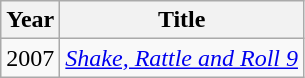<table class="wikitable">
<tr>
<th>Year</th>
<th>Title</th>
</tr>
<tr>
<td>2007</td>
<td><em><a href='#'>Shake, Rattle and Roll 9</a></em></td>
</tr>
</table>
